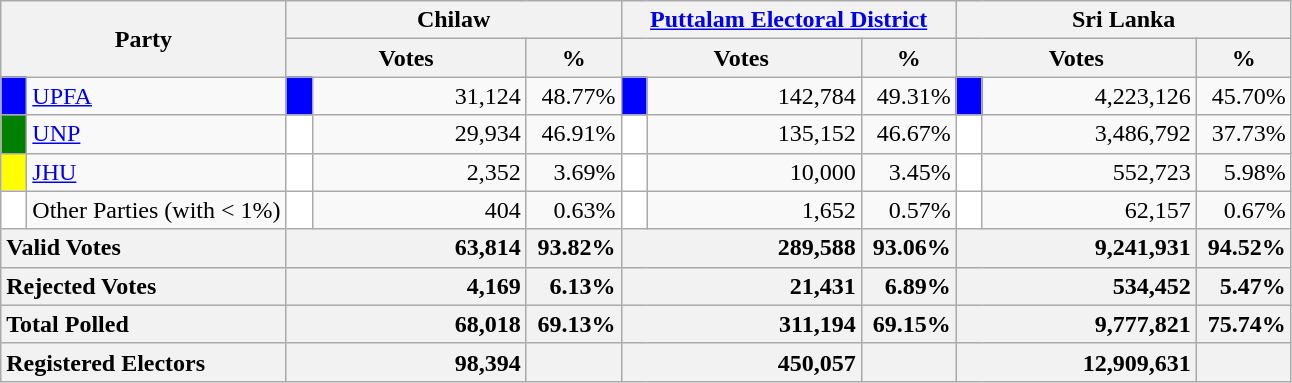<table class="wikitable">
<tr>
<th colspan="2" width="144px"rowspan="2">Party</th>
<th colspan="3" width="216px">Chilaw</th>
<th colspan="3" width="216px"><a href='#'>Puttalam Electoral District</a></th>
<th colspan="3" width="216px">Sri Lanka</th>
</tr>
<tr>
<th colspan="2" width="144px">Votes</th>
<th>%</th>
<th colspan="2" width="144px">Votes</th>
<th>%</th>
<th colspan="2" width="144px">Votes</th>
<th>%</th>
</tr>
<tr>
<td style="background-color:blue;" width="10px"></td>
<td style="text-align:left;"><a href='#'>UPFA</a></td>
<td style="background-color:blue;" width="10px"></td>
<td style="text-align:right;">31,124</td>
<td style="text-align:right;">48.77%</td>
<td style="background-color:blue;" width="10px"></td>
<td style="text-align:right;">142,784</td>
<td style="text-align:right;">49.31%</td>
<td style="background-color:blue;" width="10px"></td>
<td style="text-align:right;">4,223,126</td>
<td style="text-align:right;">45.70%</td>
</tr>
<tr>
<td style="background-color:green;" width="10px"></td>
<td style="text-align:left;"><a href='#'>UNP</a></td>
<td style="background-color:white;" width="10px"></td>
<td style="text-align:right;">29,934</td>
<td style="text-align:right;">46.91%</td>
<td style="background-color:white;" width="10px"></td>
<td style="text-align:right;">135,152</td>
<td style="text-align:right;">46.67%</td>
<td style="background-color:white;" width="10px"></td>
<td style="text-align:right;">3,486,792</td>
<td style="text-align:right;">37.73%</td>
</tr>
<tr>
<td style="background-color:yellow;" width="10px"></td>
<td style="text-align:left;"><a href='#'>JHU</a></td>
<td style="background-color:white;" width="10px"></td>
<td style="text-align:right;">2,352</td>
<td style="text-align:right;">3.69%</td>
<td style="background-color:white;" width="10px"></td>
<td style="text-align:right;">10,000</td>
<td style="text-align:right;">3.45%</td>
<td style="background-color:white;" width="10px"></td>
<td style="text-align:right;">552,723</td>
<td style="text-align:right;">5.98%</td>
</tr>
<tr>
<td style="background-color:white;" width="10px"></td>
<td style="text-align:left;">Other Parties (with < 1%)</td>
<td style="background-color:white;" width="10px"></td>
<td style="text-align:right;">404</td>
<td style="text-align:right;">0.63%</td>
<td style="background-color:white;" width="10px"></td>
<td style="text-align:right;">1,652</td>
<td style="text-align:right;">0.57%</td>
<td style="background-color:white;" width="10px"></td>
<td style="text-align:right;">62,157</td>
<td style="text-align:right;">0.67%</td>
</tr>
<tr>
<th colspan="2" width="144px"style="text-align:left;">Valid Votes</th>
<th style="text-align:right;"colspan="2" width="144px">63,814</th>
<th style="text-align:right;">93.82%</th>
<th style="text-align:right;"colspan="2" width="144px">289,588</th>
<th style="text-align:right;">93.06%</th>
<th style="text-align:right;"colspan="2" width="144px">9,241,931</th>
<th style="text-align:right;">94.52%</th>
</tr>
<tr>
<th colspan="2" width="144px"style="text-align:left;">Rejected Votes</th>
<th style="text-align:right;"colspan="2" width="144px">4,169</th>
<th style="text-align:right;">6.13%</th>
<th style="text-align:right;"colspan="2" width="144px">21,431</th>
<th style="text-align:right;">6.89%</th>
<th style="text-align:right;"colspan="2" width="144px">534,452</th>
<th style="text-align:right;">5.47%</th>
</tr>
<tr>
<th colspan="2" width="144px"style="text-align:left;">Total Polled</th>
<th style="text-align:right;"colspan="2" width="144px">68,018</th>
<th style="text-align:right;">69.13%</th>
<th style="text-align:right;"colspan="2" width="144px">311,194</th>
<th style="text-align:right;">69.15%</th>
<th style="text-align:right;"colspan="2" width="144px">9,777,821</th>
<th style="text-align:right;">75.74%</th>
</tr>
<tr>
<th colspan="2" width="144px"style="text-align:left;">Registered Electors</th>
<th style="text-align:right;"colspan="2" width="144px">98,394</th>
<th></th>
<th style="text-align:right;"colspan="2" width="144px">450,057</th>
<th></th>
<th style="text-align:right;"colspan="2" width="144px">12,909,631</th>
<th></th>
</tr>
</table>
